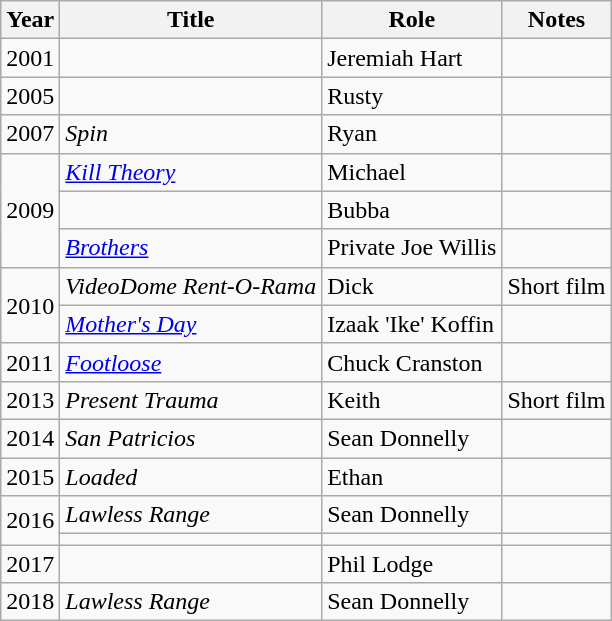<table class="wikitable sortable" >
<tr>
<th>Year</th>
<th>Title</th>
<th>Role</th>
<th class="unsortable">Notes</th>
</tr>
<tr>
<td>2001</td>
<td><em></em></td>
<td>Jeremiah Hart</td>
<td></td>
</tr>
<tr>
<td>2005</td>
<td><em></em></td>
<td>Rusty</td>
<td></td>
</tr>
<tr>
<td>2007</td>
<td><em>Spin</em></td>
<td>Ryan</td>
<td></td>
</tr>
<tr>
<td rowspan="3">2009</td>
<td><em><a href='#'>Kill Theory</a></em></td>
<td>Michael</td>
<td></td>
</tr>
<tr>
<td><em></em></td>
<td>Bubba</td>
<td></td>
</tr>
<tr>
<td><em><a href='#'>Brothers</a></em></td>
<td>Private Joe Willis</td>
<td></td>
</tr>
<tr>
<td rowspan="2">2010</td>
<td><em>VideoDome Rent-O-Rama</em></td>
<td>Dick</td>
<td>Short film</td>
</tr>
<tr>
<td><em><a href='#'>Mother's Day</a></em></td>
<td>Izaak 'Ike' Koffin</td>
<td></td>
</tr>
<tr>
<td>2011</td>
<td><em><a href='#'>Footloose</a></em></td>
<td>Chuck Cranston</td>
<td></td>
</tr>
<tr>
<td>2013</td>
<td><em>Present Trauma</em></td>
<td>Keith</td>
<td>Short film</td>
</tr>
<tr>
<td>2014</td>
<td><em>San Patricios</em></td>
<td>Sean Donnelly</td>
<td></td>
</tr>
<tr>
<td>2015</td>
<td><em>Loaded</em></td>
<td>Ethan</td>
<td></td>
</tr>
<tr>
<td rowspan="2">2016</td>
<td><em>Lawless Range</em></td>
<td>Sean Donnelly</td>
<td></td>
</tr>
<tr>
<td><em></em></td>
<td></td>
<td></td>
</tr>
<tr>
<td>2017</td>
<td><em></em></td>
<td>Phil Lodge</td>
<td></td>
</tr>
<tr>
<td>2018</td>
<td><em>Lawless Range</em></td>
<td>Sean Donnelly</td>
<td></td>
</tr>
</table>
